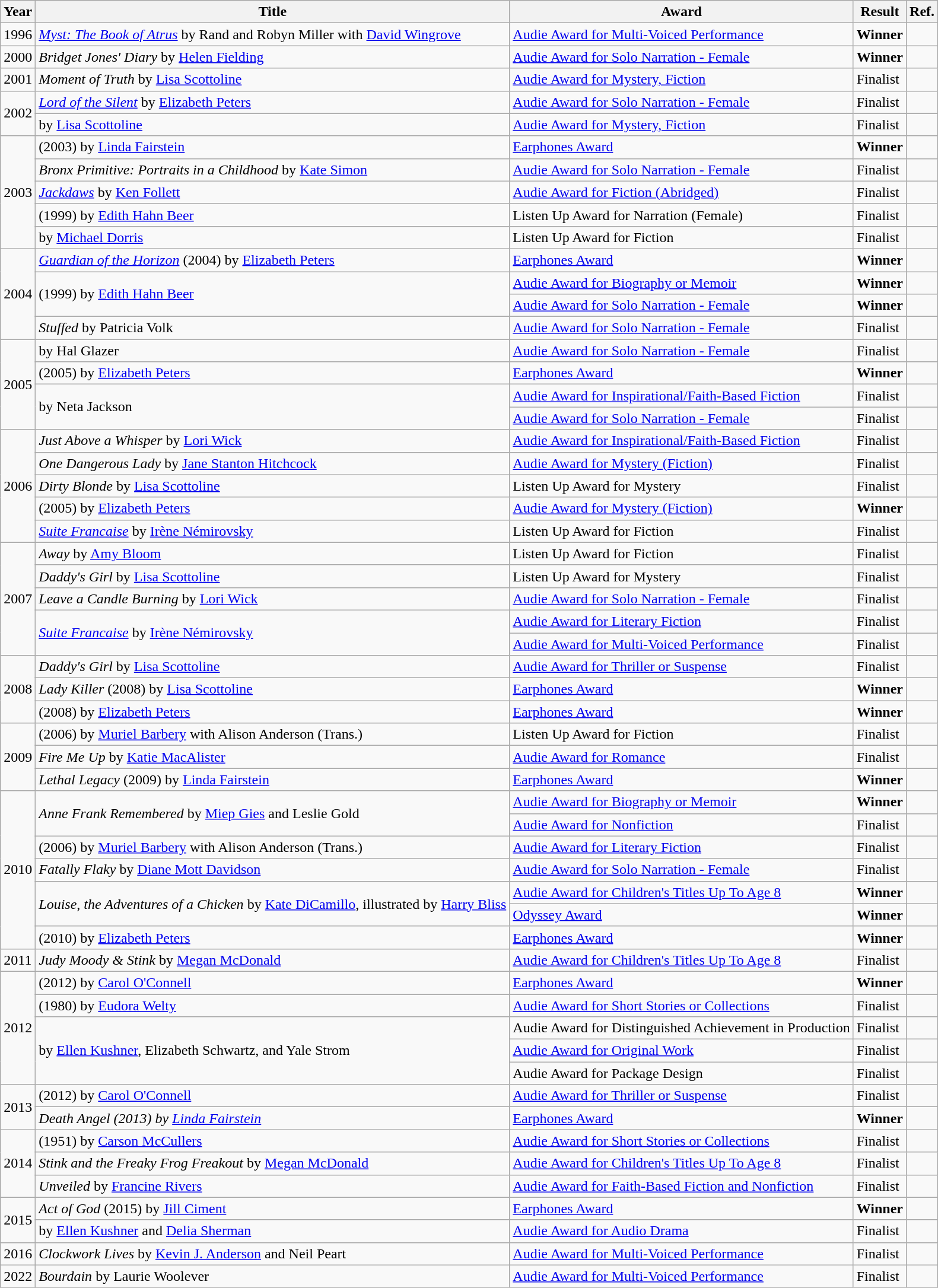<table class="wikitable sortable mw-collapsible">
<tr>
<th>Year</th>
<th>Title</th>
<th>Award</th>
<th>Result</th>
<th>Ref.</th>
</tr>
<tr>
<td>1996</td>
<td><em><a href='#'>Myst: The Book of Atrus</a></em> by Rand and Robyn Miller with <a href='#'>David Wingrove</a></td>
<td><a href='#'>Audie Award for Multi-Voiced Performance</a></td>
<td><strong>Winner</strong></td>
<td></td>
</tr>
<tr>
<td>2000</td>
<td><em>Bridget Jones' Diary</em> by <a href='#'>Helen Fielding</a></td>
<td><a href='#'>Audie Award for Solo Narration - Female</a></td>
<td><strong>Winner</strong></td>
<td></td>
</tr>
<tr>
<td>2001</td>
<td><em>Moment of Truth</em> by <a href='#'>Lisa Scottoline</a></td>
<td><a href='#'>Audie Award for Mystery, Fiction</a></td>
<td>Finalist</td>
<td></td>
</tr>
<tr>
<td rowspan="2">2002</td>
<td><em><a href='#'>Lord of the Silent</a></em> by <a href='#'>Elizabeth Peters</a></td>
<td><a href='#'>Audie Award for Solo Narration - Female</a></td>
<td>Finalist</td>
<td></td>
</tr>
<tr>
<td><em></em> by <a href='#'>Lisa Scottoline</a></td>
<td><a href='#'>Audie Award for Mystery, Fiction</a></td>
<td>Finalist</td>
<td></td>
</tr>
<tr>
<td rowspan="5">2003</td>
<td><em></em> (2003) by <a href='#'>Linda Fairstein</a></td>
<td><a href='#'>Earphones Award</a></td>
<td><strong>Winner</strong></td>
<td></td>
</tr>
<tr>
<td><em>Bronx Primitive: Portraits in a Childhood</em> by <a href='#'>Kate Simon</a></td>
<td><a href='#'>Audie Award for Solo Narration - Female</a></td>
<td>Finalist</td>
<td></td>
</tr>
<tr>
<td><a href='#'><em>Jackdaws</em></a> by <a href='#'>Ken Follett</a></td>
<td><a href='#'>Audie Award for Fiction (Abridged)</a></td>
<td>Finalist</td>
<td></td>
</tr>
<tr>
<td><em></em> (1999) by <a href='#'>Edith Hahn Beer</a></td>
<td>Listen Up Award for Narration (Female)</td>
<td>Finalist</td>
<td></td>
</tr>
<tr>
<td><em></em> by <a href='#'>Michael Dorris</a></td>
<td>Listen Up Award for Fiction</td>
<td>Finalist</td>
<td></td>
</tr>
<tr>
<td rowspan="4">2004</td>
<td><em><a href='#'>Guardian of the Horizon</a> </em>(2004) by <a href='#'>Elizabeth Peters</a></td>
<td><a href='#'>Earphones Award</a></td>
<td><strong>Winner</strong></td>
<td></td>
</tr>
<tr>
<td rowspan="2"><em></em> (1999) by <a href='#'>Edith Hahn Beer</a></td>
<td><a href='#'>Audie Award for Biography or Memoir</a></td>
<td><strong>Winner</strong></td>
<td></td>
</tr>
<tr>
<td><a href='#'>Audie Award for Solo Narration - Female</a></td>
<td><strong>Winner</strong></td>
<td></td>
</tr>
<tr>
<td><em>Stuffed</em> by Patricia Volk</td>
<td><a href='#'>Audie Award for Solo Narration - Female</a></td>
<td>Finalist</td>
<td></td>
</tr>
<tr>
<td rowspan="4">2005</td>
<td><em></em> by Hal Glazer</td>
<td><a href='#'>Audie Award for Solo Narration - Female</a></td>
<td>Finalist</td>
<td></td>
</tr>
<tr>
<td><em></em> (2005) by <a href='#'>Elizabeth Peters</a></td>
<td><a href='#'>Earphones Award</a></td>
<td><strong>Winner</strong></td>
<td></td>
</tr>
<tr>
<td rowspan="2"><em></em> by Neta Jackson</td>
<td><a href='#'>Audie Award for Inspirational/Faith-Based Fiction</a></td>
<td>Finalist</td>
<td></td>
</tr>
<tr>
<td><a href='#'>Audie Award for Solo Narration - Female</a></td>
<td>Finalist</td>
<td></td>
</tr>
<tr>
<td rowspan="5">2006</td>
<td><em>Just Above a Whisper</em> by <a href='#'>Lori Wick</a></td>
<td><a href='#'>Audie Award for Inspirational/Faith-Based Fiction</a></td>
<td>Finalist</td>
<td></td>
</tr>
<tr>
<td><em>One Dangerous Lady</em> by <a href='#'>Jane Stanton Hitchcock</a></td>
<td><a href='#'>Audie Award for Mystery (Fiction)</a></td>
<td>Finalist</td>
<td></td>
</tr>
<tr>
<td><em>Dirty Blonde</em> by <a href='#'>Lisa Scottoline</a></td>
<td>Listen Up Award for Mystery</td>
<td>Finalist</td>
<td></td>
</tr>
<tr>
<td><em></em> (2005) by <a href='#'>Elizabeth Peters</a></td>
<td><a href='#'>Audie Award for Mystery (Fiction)</a></td>
<td><strong>Winner</strong></td>
<td></td>
</tr>
<tr>
<td><em><a href='#'>Suite Francaise</a></em> by <a href='#'>Irène Némirovsky</a></td>
<td>Listen Up Award for Fiction</td>
<td>Finalist</td>
<td></td>
</tr>
<tr>
<td rowspan="5">2007</td>
<td><em>Away</em> by <a href='#'>Amy Bloom</a></td>
<td>Listen Up Award for Fiction</td>
<td>Finalist</td>
<td></td>
</tr>
<tr>
<td><em>Daddy's Girl</em> by <a href='#'>Lisa Scottoline</a></td>
<td>Listen Up Award for Mystery</td>
<td>Finalist</td>
<td></td>
</tr>
<tr>
<td><em>Leave a Candle Burning</em> by <a href='#'>Lori Wick</a></td>
<td><a href='#'>Audie Award for Solo Narration - Female</a></td>
<td>Finalist</td>
<td></td>
</tr>
<tr>
<td rowspan="2"><em><a href='#'>Suite Francaise</a></em> by <a href='#'>Irène Némirovsky</a></td>
<td><a href='#'>Audie Award for Literary Fiction</a></td>
<td>Finalist</td>
<td></td>
</tr>
<tr>
<td><a href='#'>Audie Award for Multi-Voiced Performance</a></td>
<td>Finalist</td>
<td></td>
</tr>
<tr>
<td rowspan="3">2008</td>
<td><em>Daddy's Girl</em> by <a href='#'>Lisa Scottoline</a></td>
<td><a href='#'>Audie Award for Thriller or Suspense</a></td>
<td>Finalist</td>
<td></td>
</tr>
<tr>
<td><em>Lady Killer </em>(2008) by <a href='#'>Lisa Scottoline</a></td>
<td><a href='#'>Earphones Award</a></td>
<td><strong>Winner</strong></td>
<td></td>
</tr>
<tr>
<td><em></em>(2008) by <a href='#'>Elizabeth Peters</a></td>
<td><a href='#'>Earphones Award</a></td>
<td><strong>Winner</strong></td>
<td></td>
</tr>
<tr>
<td rowspan="3">2009</td>
<td><em></em> (2006) by <a href='#'>Muriel Barbery</a> with Alison Anderson (Trans.)</td>
<td>Listen Up Award for Fiction</td>
<td>Finalist</td>
<td></td>
</tr>
<tr>
<td><em>Fire Me Up</em> by <a href='#'>Katie MacAlister</a></td>
<td><a href='#'>Audie Award for Romance</a></td>
<td>Finalist</td>
<td></td>
</tr>
<tr>
<td><em>Lethal Legacy </em>(2009) by <a href='#'>Linda Fairstein</a></td>
<td><a href='#'>Earphones Award</a></td>
<td><strong>Winner</strong></td>
<td></td>
</tr>
<tr>
<td rowspan="7">2010</td>
<td rowspan="2"><em>Anne Frank Remembered</em> by <a href='#'>Miep Gies</a> and Leslie Gold</td>
<td><a href='#'>Audie Award for Biography or Memoir</a></td>
<td><strong>Winner</strong></td>
<td></td>
</tr>
<tr>
<td><a href='#'>Audie Award for Nonfiction</a></td>
<td>Finalist</td>
<td></td>
</tr>
<tr>
<td><em></em> (2006) by <a href='#'>Muriel Barbery</a> with Alison Anderson (Trans.)</td>
<td><a href='#'>Audie Award for Literary Fiction</a></td>
<td>Finalist</td>
<td></td>
</tr>
<tr>
<td><em>Fatally Flaky</em> by <a href='#'>Diane Mott Davidson</a></td>
<td><a href='#'>Audie Award for Solo Narration - Female</a></td>
<td>Finalist</td>
<td></td>
</tr>
<tr>
<td rowspan="2"><em>Louise, the Adventures of a Chicken</em> by <a href='#'>Kate DiCamillo</a>, illustrated by <a href='#'>Harry Bliss</a></td>
<td><a href='#'>Audie Award for Children's Titles Up To Age 8</a></td>
<td><strong>Winner</strong></td>
<td></td>
</tr>
<tr>
<td><a href='#'>Odyssey Award</a></td>
<td><strong>Winner</strong></td>
<td></td>
</tr>
<tr>
<td><em></em> (2010) by <a href='#'>Elizabeth Peters</a></td>
<td><a href='#'>Earphones Award</a></td>
<td><strong>Winner</strong></td>
<td></td>
</tr>
<tr>
<td>2011</td>
<td><em>Judy Moody & Stink</em> by <a href='#'>Megan McDonald</a></td>
<td><a href='#'>Audie Award for Children's Titles Up To Age 8</a></td>
<td>Finalist</td>
<td></td>
</tr>
<tr>
<td rowspan="5">2012</td>
<td><em></em> (2012) by <a href='#'>Carol O'Connell</a></td>
<td><a href='#'>Earphones Award</a></td>
<td><strong>Winner</strong></td>
<td></td>
</tr>
<tr>
<td><em></em> (1980) by <a href='#'>Eudora Welty</a></td>
<td><a href='#'>Audie Award for Short Stories or Collections</a></td>
<td>Finalist</td>
<td></td>
</tr>
<tr>
<td rowspan="3"><em></em> by <a href='#'>Ellen Kushner</a>, Elizabeth Schwartz, and Yale Strom</td>
<td>Audie Award for Distinguished Achievement in Production</td>
<td>Finalist</td>
<td></td>
</tr>
<tr>
<td><a href='#'>Audie Award for Original Work</a></td>
<td>Finalist</td>
<td></td>
</tr>
<tr>
<td>Audie Award for Package Design</td>
<td>Finalist</td>
<td></td>
</tr>
<tr>
<td rowspan="2">2013</td>
<td><em></em> (2012) by <a href='#'>Carol O'Connell</a></td>
<td><a href='#'>Audie Award for Thriller or Suspense</a></td>
<td>Finalist</td>
<td></td>
</tr>
<tr>
<td><em>Death Angel</em> <em>(2013) by <a href='#'>Linda Fairstein</a></em></td>
<td><a href='#'>Earphones Award</a></td>
<td><strong>Winner</strong></td>
<td></td>
</tr>
<tr>
<td rowspan="3">2014</td>
<td><em></em> (1951) by <a href='#'>Carson McCullers</a></td>
<td><a href='#'>Audie Award for Short Stories or Collections</a></td>
<td>Finalist</td>
<td></td>
</tr>
<tr>
<td><em>Stink and the Freaky Frog Freakout</em> by <a href='#'>Megan McDonald</a></td>
<td><a href='#'>Audie Award for Children's Titles Up To Age 8</a></td>
<td>Finalist</td>
<td></td>
</tr>
<tr>
<td><em>Unveiled</em> by <a href='#'>Francine Rivers</a></td>
<td><a href='#'>Audie Award for Faith-Based Fiction and Nonfiction</a></td>
<td>Finalist</td>
<td></td>
</tr>
<tr>
<td rowspan="2">2015</td>
<td><em>Act of God</em> (2015) by <a href='#'>Jill Ciment</a></td>
<td><a href='#'>Earphones Award</a></td>
<td><strong>Winner</strong></td>
<td></td>
</tr>
<tr>
<td><em></em> by <a href='#'>Ellen Kushner</a> and <a href='#'>Delia Sherman</a></td>
<td><a href='#'>Audie Award for Audio Drama</a></td>
<td>Finalist</td>
<td></td>
</tr>
<tr>
<td>2016</td>
<td><em>Clockwork Lives</em> by <a href='#'>Kevin J. Anderson</a> and Neil Peart</td>
<td><a href='#'>Audie Award for Multi-Voiced Performance</a></td>
<td>Finalist</td>
<td></td>
</tr>
<tr>
<td>2022</td>
<td><em>Bourdain</em> by Laurie Woolever</td>
<td><a href='#'>Audie Award for Multi-Voiced Performance</a></td>
<td>Finalist</td>
<td></td>
</tr>
</table>
